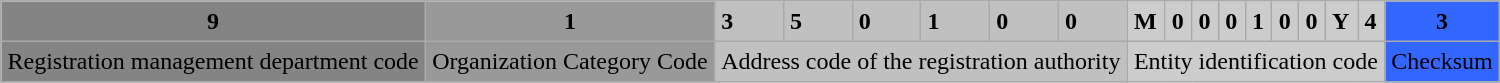<table cellspacing="0" cellpadding="4" border="2" style="margin: 1em 1em 1em 0; background: #f9f9f9; border: 1px #aaa solid; border-collapse: collapse;">
<tr>
<td align="center" bgcolor="#848484"><span><strong>9</strong></span></td>
<td align="center" bgcolor="#999999"><span><strong>1</strong></span></td>
<td bgcolor="#C0C0C0"><span><strong>3</strong></span></td>
<td bgcolor="#C0C0C0"><span><strong>5</strong></span></td>
<td bgcolor="#C0C0C0"><span><strong>0</strong></span></td>
<td bgcolor="#C0C0C0"><span><strong>1</strong></span></td>
<td bgcolor="#C0C0C0"><span><strong>0</strong></span></td>
<td bgcolor="#C0C0C0"><span><strong>0</strong></span></td>
<td bgcolor="#CCCCCC"><span><strong>M</strong></span></td>
<td bgcolor="#CCCCCC"><span><strong>0</strong></span></td>
<td bgcolor="#CCCCCC"><span><strong>0</strong></span></td>
<td bgcolor="#CCCCCC"><span><strong>0</strong></span></td>
<td bgcolor="#CCCCCC"><span><strong>1</strong></span></td>
<td bgcolor="#CCCCCC"><span><strong>0</strong></span></td>
<td bgcolor="#CCCCCC"><span><strong>0</strong></span></td>
<td bgcolor="#CCCCCC"><span><strong>Y</strong></span></td>
<td bgcolor="#CCCCCC"><span><strong>4</strong></span></td>
<td align="center" bgcolor="#3366FF"><span><strong>3</strong></span></td>
</tr>
<tr>
<td colspan="1" bgcolor="#848484" align="center">Registration management department code</td>
<td colspan="1" bgcolor="#999999" align="center">Organization Category Code</td>
<td colspan="6" bgcolor="#C0C0C0" align="center">Address code of the registration authority</td>
<td colspan="9" bgcolor="#CCCCCC" align="center">Entity identification code</td>
<td bgcolor="#3366FF" align="center">Checksum</td>
</tr>
</table>
